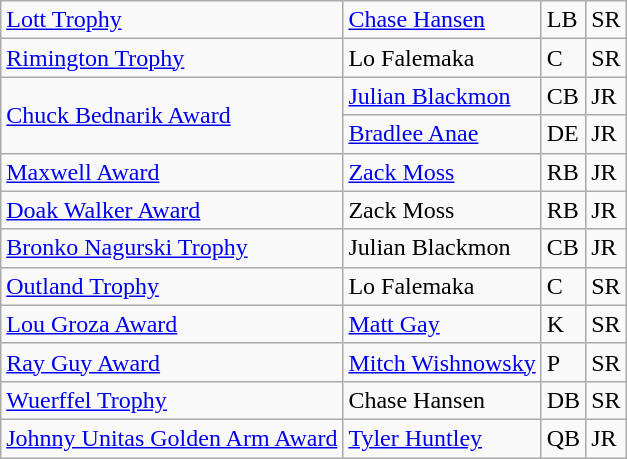<table class="wikitable">
<tr>
<td><a href='#'>Lott Trophy</a></td>
<td><a href='#'>Chase Hansen</a></td>
<td>LB</td>
<td>SR</td>
</tr>
<tr>
<td><a href='#'>Rimington Trophy</a></td>
<td>Lo Falemaka</td>
<td>C</td>
<td>SR</td>
</tr>
<tr>
<td rowspan=2><a href='#'>Chuck Bednarik Award</a></td>
<td><a href='#'>Julian Blackmon</a></td>
<td>CB</td>
<td>JR</td>
</tr>
<tr>
<td><a href='#'>Bradlee Anae</a></td>
<td>DE</td>
<td>JR</td>
</tr>
<tr>
<td><a href='#'>Maxwell Award</a></td>
<td><a href='#'>Zack Moss</a></td>
<td>RB</td>
<td>JR</td>
</tr>
<tr>
<td><a href='#'>Doak Walker Award</a></td>
<td>Zack Moss</td>
<td>RB</td>
<td>JR</td>
</tr>
<tr>
<td><a href='#'>Bronko Nagurski Trophy</a></td>
<td>Julian Blackmon</td>
<td>CB</td>
<td>JR</td>
</tr>
<tr>
<td><a href='#'>Outland Trophy</a></td>
<td>Lo Falemaka</td>
<td>C</td>
<td>SR</td>
</tr>
<tr>
<td><a href='#'>Lou Groza Award</a></td>
<td><a href='#'>Matt Gay</a></td>
<td>K</td>
<td>SR</td>
</tr>
<tr>
<td><a href='#'>Ray Guy Award</a></td>
<td><a href='#'>Mitch Wishnowsky</a></td>
<td>P</td>
<td>SR</td>
</tr>
<tr>
<td><a href='#'>Wuerffel Trophy</a></td>
<td>Chase Hansen</td>
<td>DB</td>
<td>SR</td>
</tr>
<tr>
<td><a href='#'>Johnny Unitas Golden Arm Award</a></td>
<td><a href='#'>Tyler Huntley</a></td>
<td>QB</td>
<td>JR</td>
</tr>
</table>
